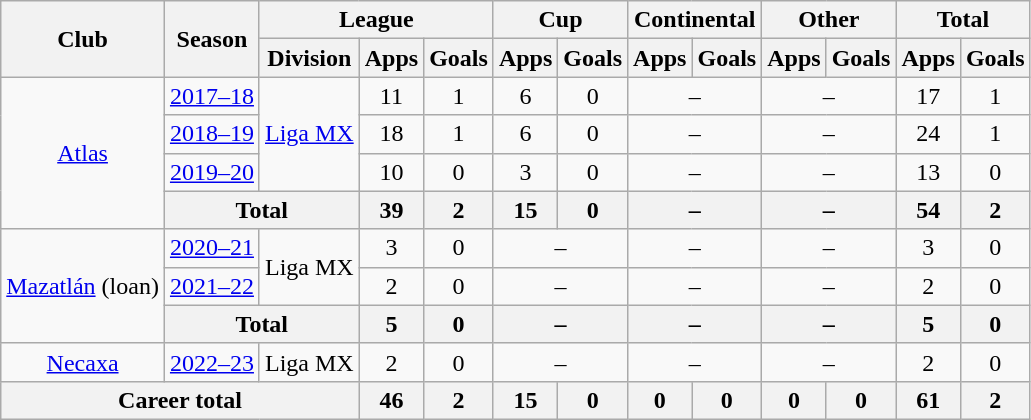<table class="wikitable" style="text-align: center">
<tr>
<th rowspan="2">Club</th>
<th rowspan="2">Season</th>
<th colspan="3">League</th>
<th colspan="2">Cup</th>
<th colspan="2">Continental</th>
<th colspan="2">Other</th>
<th colspan="2">Total</th>
</tr>
<tr>
<th>Division</th>
<th>Apps</th>
<th>Goals</th>
<th>Apps</th>
<th>Goals</th>
<th>Apps</th>
<th>Goals</th>
<th>Apps</th>
<th>Goals</th>
<th>Apps</th>
<th>Goals</th>
</tr>
<tr>
<td rowspan=4><a href='#'>Atlas</a></td>
<td><a href='#'>2017–18</a></td>
<td rowspan=3><a href='#'>Liga MX</a></td>
<td>11</td>
<td>1</td>
<td>6</td>
<td>0</td>
<td colspan="2">–</td>
<td colspan="2">–</td>
<td>17</td>
<td>1</td>
</tr>
<tr>
<td><a href='#'>2018–19</a></td>
<td>18</td>
<td>1</td>
<td>6</td>
<td>0</td>
<td colspan="2">–</td>
<td colspan="2">–</td>
<td>24</td>
<td>1</td>
</tr>
<tr>
<td><a href='#'>2019–20</a></td>
<td>10</td>
<td>0</td>
<td>3</td>
<td>0</td>
<td colspan="2">–</td>
<td colspan="2">–</td>
<td>13</td>
<td>0</td>
</tr>
<tr>
<th colspan="2">Total</th>
<th>39</th>
<th>2</th>
<th>15</th>
<th>0</th>
<th colspan="2">–</th>
<th colspan="2">–</th>
<th>54</th>
<th>2</th>
</tr>
<tr>
<td rowspan=3><a href='#'>Mazatlán</a> (loan)</td>
<td><a href='#'>2020–21</a></td>
<td rowspan=2>Liga MX</td>
<td>3</td>
<td>0</td>
<td colspan="2">–</td>
<td colspan="2">–</td>
<td colspan="2">–</td>
<td>3</td>
<td>0</td>
</tr>
<tr>
<td><a href='#'>2021–22</a></td>
<td>2</td>
<td>0</td>
<td colspan="2">–</td>
<td colspan="2">–</td>
<td colspan="2">–</td>
<td>2</td>
<td>0</td>
</tr>
<tr>
<th colspan="2">Total</th>
<th>5</th>
<th>0</th>
<th colspan="2">–</th>
<th colspan="2">–</th>
<th colspan="2">–</th>
<th>5</th>
<th>0</th>
</tr>
<tr>
<td><a href='#'>Necaxa</a></td>
<td><a href='#'>2022–23</a></td>
<td>Liga MX</td>
<td>2</td>
<td>0</td>
<td colspan="2">–</td>
<td colspan="2">–</td>
<td colspan="2">–</td>
<td>2</td>
<td>0</td>
</tr>
<tr>
<th colspan=3>Career total</th>
<th>46</th>
<th>2</th>
<th>15</th>
<th>0</th>
<th>0</th>
<th>0</th>
<th>0</th>
<th>0</th>
<th>61</th>
<th>2</th>
</tr>
</table>
